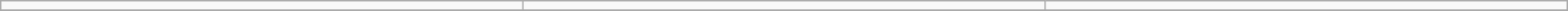<table class="wikitable" style="width: 90%;text-align: center;">
<tr align="center">
<td></td>
<td></td>
<td></td>
</tr>
<tr>
</tr>
</table>
